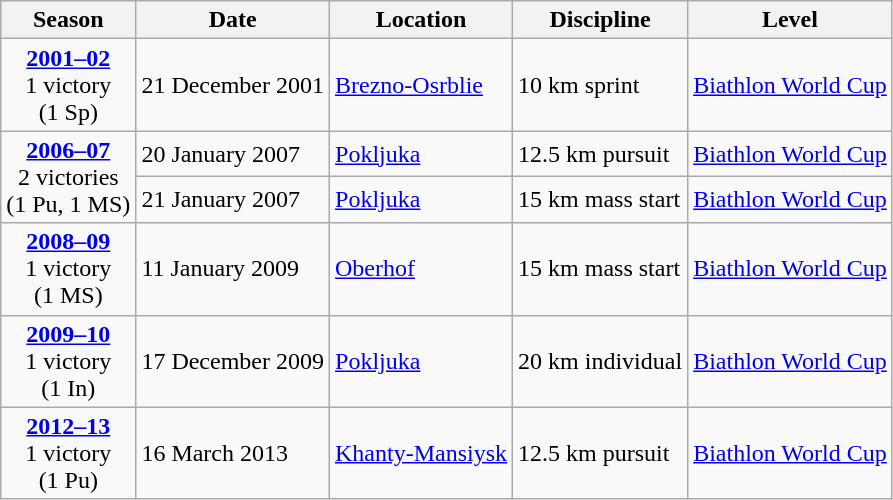<table class="wikitable">
<tr>
<th>Season</th>
<th>Date</th>
<th>Location</th>
<th>Discipline</th>
<th>Level</th>
</tr>
<tr>
<td rowspan="1" style="text-align:center;"><strong><a href='#'>2001–02</a></strong> <br> 1 victory <br> (1 Sp)</td>
<td>21 December 2001</td>
<td> <a href='#'>Brezno-Osrblie</a></td>
<td>10 km sprint</td>
<td><a href='#'>Biathlon World Cup</a></td>
</tr>
<tr>
<td rowspan="2" style="text-align:center;"><strong><a href='#'>2006–07</a></strong> <br> 2 victories <br> (1 Pu, 1 MS)</td>
<td>20 January 2007</td>
<td> <a href='#'>Pokljuka</a></td>
<td>12.5 km pursuit</td>
<td><a href='#'>Biathlon World Cup</a></td>
</tr>
<tr>
<td>21 January 2007</td>
<td> <a href='#'>Pokljuka</a></td>
<td>15 km mass start</td>
<td><a href='#'>Biathlon World Cup</a></td>
</tr>
<tr>
<td rowspan="1" style="text-align:center;"><strong><a href='#'>2008–09</a></strong> <br> 1 victory <br> (1 MS)</td>
<td>11 January 2009</td>
<td> <a href='#'>Oberhof</a></td>
<td>15 km mass start</td>
<td><a href='#'>Biathlon World Cup</a></td>
</tr>
<tr>
<td rowspan="1" style="text-align:center;"><strong><a href='#'>2009–10</a></strong> <br> 1 victory <br> (1 In)</td>
<td>17 December 2009</td>
<td> <a href='#'>Pokljuka</a></td>
<td>20 km individual</td>
<td><a href='#'>Biathlon World Cup</a></td>
</tr>
<tr>
<td rowspan="1" style="text-align:center;"><strong><a href='#'>2012–13</a></strong> <br> 1 victory <br> (1 Pu)</td>
<td>16 March 2013</td>
<td> <a href='#'>Khanty-Mansiysk</a></td>
<td>12.5 km pursuit</td>
<td><a href='#'>Biathlon World Cup</a></td>
</tr>
</table>
